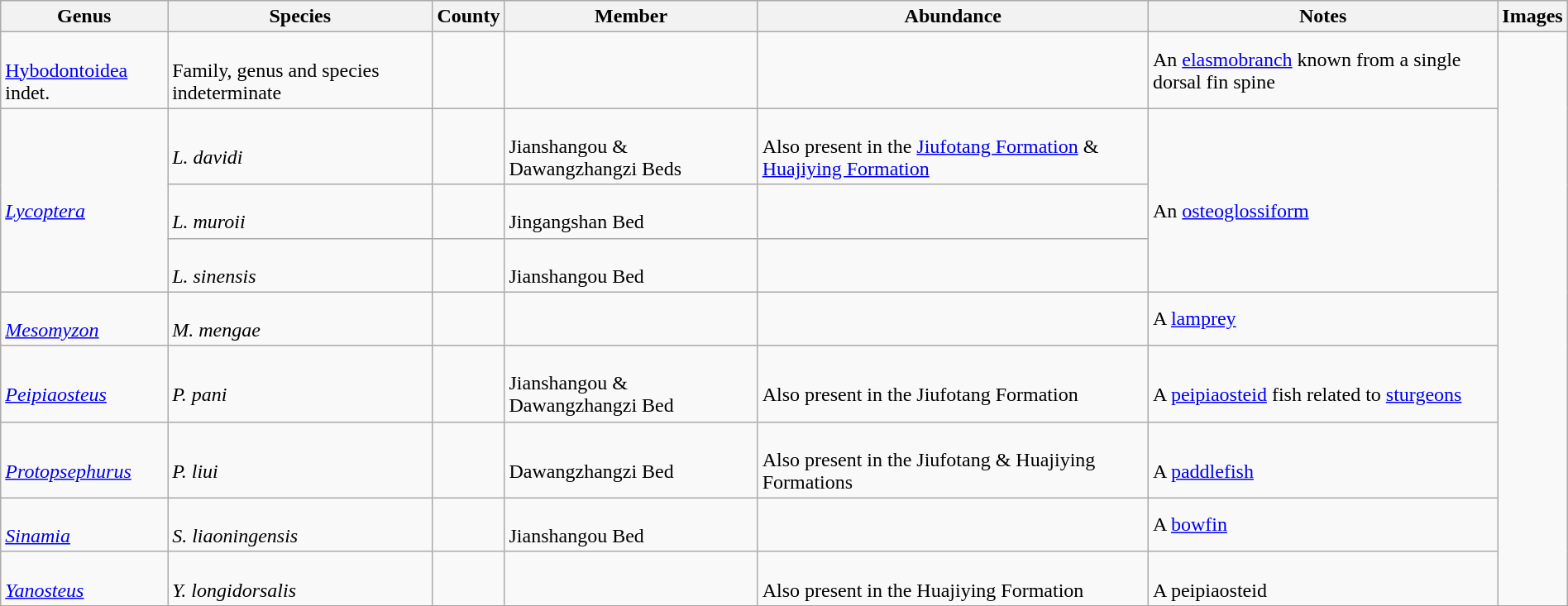<table class="wikitable" align="center" width="100%">
<tr>
<th>Genus</th>
<th>Species</th>
<th>County</th>
<th>Member</th>
<th>Abundance</th>
<th>Notes</th>
<th>Images</th>
</tr>
<tr>
<td><br><a href='#'>Hybodontoidea</a> indet.</td>
<td><br>Family, genus and species indeterminate</td>
<td></td>
<td></td>
<td></td>
<td>An <a href='#'>elasmobranch</a> known from a single dorsal fin spine</td>
<td rowspan="99"><br>


</td>
</tr>
<tr>
<td rowspan="3"><br><em><a href='#'>Lycoptera</a></em></td>
<td><br><em>L. davidi</em></td>
<td></td>
<td><br>Jianshangou & Dawangzhangzi Beds</td>
<td><br>Also present in the <a href='#'>Jiufotang Formation</a> & <a href='#'>Huajiying Formation</a></td>
<td rowspan="3"><br>An <a href='#'>osteoglossiform</a></td>
</tr>
<tr>
<td><br><em>L. muroii</em></td>
<td></td>
<td><br>Jingangshan Bed</td>
<td></td>
</tr>
<tr>
<td><br><em>L. sinensis</em></td>
<td></td>
<td><br>Jianshangou Bed</td>
<td></td>
</tr>
<tr>
<td><br><em><a href='#'>Mesomyzon</a></em></td>
<td><br><em>M. mengae</em></td>
<td></td>
<td></td>
<td></td>
<td>A <a href='#'>lamprey</a></td>
</tr>
<tr>
<td><br><em><a href='#'>Peipiaosteus</a></em></td>
<td><br><em>P. pani</em></td>
<td></td>
<td><br>Jianshangou & Dawangzhangzi Bed</td>
<td><br>Also present in the Jiufotang Formation</td>
<td><br>A <a href='#'>peipiaosteid</a> fish related to <a href='#'>sturgeons</a></td>
</tr>
<tr>
<td><br><em><a href='#'>Protopsephurus</a></em></td>
<td><br><em>P. liui</em></td>
<td></td>
<td><br>Dawangzhangzi Bed</td>
<td><br>Also present in the Jiufotang & Huajiying Formations</td>
<td><br>A <a href='#'>paddlefish</a></td>
</tr>
<tr>
<td><br><em><a href='#'>Sinamia</a></em></td>
<td><br><em>S. liaoningensis</em></td>
<td></td>
<td><br>Jianshangou Bed</td>
<td></td>
<td>A <a href='#'>bowfin</a></td>
</tr>
<tr>
<td><br><em><a href='#'>Yanosteus</a></em></td>
<td><br><em>Y. longidorsalis</em></td>
<td></td>
<td></td>
<td><br>Also present in the Huajiying Formation</td>
<td><br>A peipiaosteid</td>
</tr>
<tr>
</tr>
</table>
